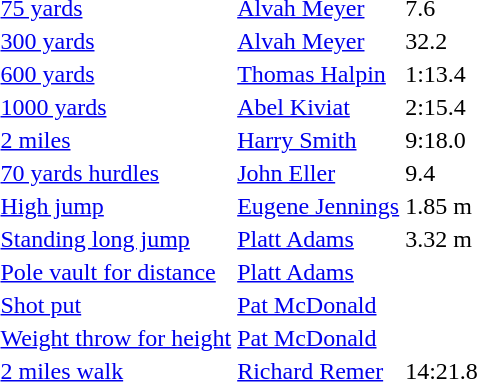<table>
<tr>
<td><a href='#'>75 yards</a></td>
<td><a href='#'>Alvah Meyer</a></td>
<td>7.6</td>
<td></td>
<td></td>
<td></td>
<td></td>
</tr>
<tr>
<td><a href='#'>300 yards</a></td>
<td><a href='#'>Alvah Meyer</a></td>
<td>32.2</td>
<td></td>
<td></td>
<td></td>
<td></td>
</tr>
<tr>
<td><a href='#'>600 yards</a></td>
<td><a href='#'>Thomas Halpin</a></td>
<td>1:13.4</td>
<td></td>
<td></td>
<td></td>
<td></td>
</tr>
<tr>
<td><a href='#'>1000 yards</a></td>
<td><a href='#'>Abel Kiviat</a></td>
<td>2:15.4</td>
<td></td>
<td></td>
<td></td>
<td></td>
</tr>
<tr>
<td><a href='#'>2 miles</a></td>
<td><a href='#'>Harry Smith</a></td>
<td>9:18.0</td>
<td></td>
<td></td>
<td></td>
<td></td>
</tr>
<tr>
<td><a href='#'>70 yards hurdles</a></td>
<td><a href='#'>John Eller</a></td>
<td>9.4</td>
<td></td>
<td></td>
<td></td>
<td></td>
</tr>
<tr>
<td><a href='#'>High jump</a></td>
<td><a href='#'>Eugene Jennings</a></td>
<td>1.85 m</td>
<td></td>
<td></td>
<td></td>
<td></td>
</tr>
<tr>
<td><a href='#'>Standing long jump</a></td>
<td><a href='#'>Platt Adams</a></td>
<td>3.32 m</td>
<td></td>
<td></td>
<td></td>
<td></td>
</tr>
<tr>
<td><a href='#'>Pole vault for distance</a></td>
<td><a href='#'>Platt Adams</a></td>
<td></td>
<td></td>
<td></td>
<td></td>
<td></td>
</tr>
<tr>
<td><a href='#'>Shot put</a></td>
<td><a href='#'>Pat McDonald</a></td>
<td></td>
<td></td>
<td></td>
<td></td>
<td></td>
</tr>
<tr>
<td><a href='#'>Weight throw for height</a></td>
<td><a href='#'>Pat McDonald</a></td>
<td></td>
<td></td>
<td></td>
<td></td>
<td></td>
</tr>
<tr>
<td><a href='#'>2 miles walk</a></td>
<td><a href='#'>Richard Remer</a></td>
<td>14:21.8</td>
<td></td>
<td></td>
<td></td>
<td></td>
</tr>
</table>
